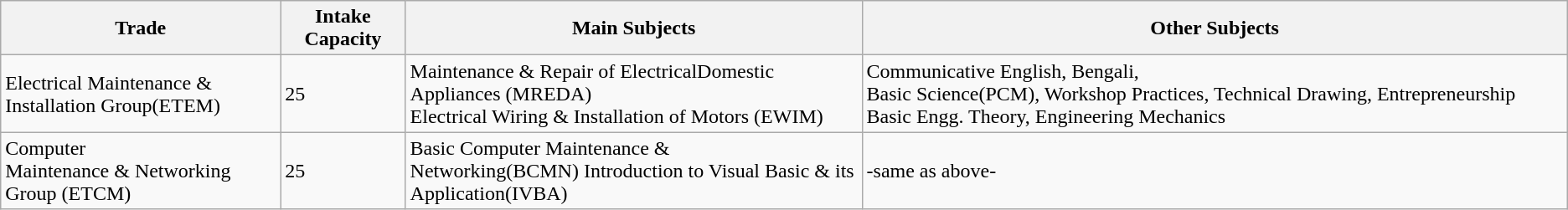<table class="wikitable sortable">
<tr>
<th>Trade</th>
<th>Intake Capacity</th>
<th>Main Subjects</th>
<th>Other Subjects</th>
</tr>
<tr>
<td>Electrical Maintenance &<br>Installation Group(ETEM)</td>
<td>25</td>
<td>Maintenance & Repair of ElectricalDomestic Appliances (MREDA)<br>Electrical Wiring & Installation of Motors (EWIM)</td>
<td>Communicative English, Bengali,<br>Basic Science(PCM), Workshop Practices,
Technical Drawing, Entrepreneurship
Basic Engg. Theory, Engineering Mechanics</td>
</tr>
<tr>
<td>Computer<br>Maintenance &
Networking Group (ETCM)</td>
<td>25</td>
<td>Basic Computer Maintenance &<br>Networking(BCMN)
Introduction to Visual Basic & its
Application(IVBA)</td>
<td>-same as above-</td>
</tr>
</table>
